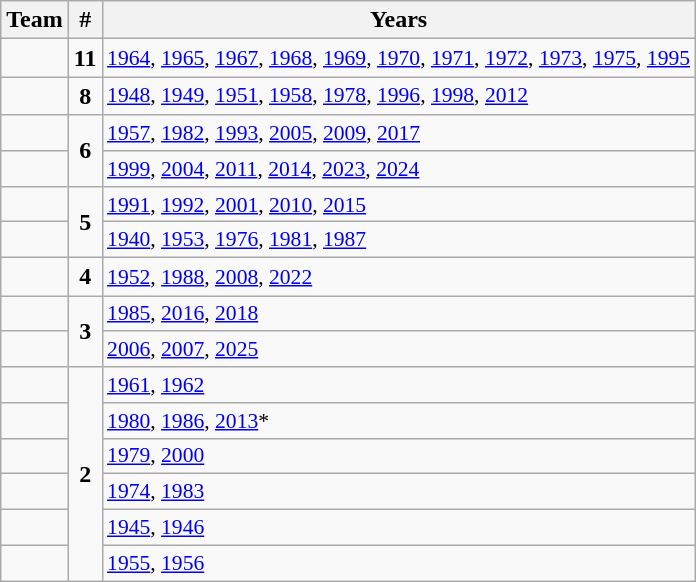<table class="wikitable" style="text-align:center;">
<tr>
<th>Team</th>
<th>#</th>
<th class="unsortable">Years</th>
</tr>
<tr>
<td style=><strong><a href='#'></a></strong></td>
<td><strong>11</strong></td>
<td style="font-size:90%;" align=left><a href='#'>1964</a>, <a href='#'>1965</a>, <a href='#'>1967</a>, <a href='#'>1968</a>, <a href='#'>1969</a>, <a href='#'>1970</a>, <a href='#'>1971</a>, <a href='#'>1972</a>, <a href='#'>1973</a>, <a href='#'>1975</a>, <a href='#'>1995</a></td>
</tr>
<tr>
<td style=><strong></strong></td>
<td><strong>8</strong></td>
<td style="font-size:90%;" align=left><a href='#'>1948</a>, <a href='#'>1949</a>, <a href='#'>1951</a>, <a href='#'>1958</a>, <a href='#'>1978</a>, <a href='#'>1996</a>, <a href='#'>1998</a>, <a href='#'>2012</a></td>
</tr>
<tr>
<td style=><strong></strong></td>
<td rowspan=2><strong>6</strong></td>
<td style="font-size:90%;" align=left><a href='#'>1957</a>, <a href='#'>1982</a>, <a href='#'>1993</a>, <a href='#'>2005</a>, <a href='#'>2009</a>, <a href='#'>2017</a></td>
</tr>
<tr>
<td style=><strong><a href='#'></a></strong></td>
<td style="font-size:90%;" align=left><a href='#'>1999</a>, <a href='#'>2004</a>, <a href='#'>2011</a>, <a href='#'>2014</a>, <a href='#'>2023</a>, <a href='#'>2024</a></td>
</tr>
<tr>
<td style=><strong><a href='#'></a></strong></td>
<td rowspan=2><strong>5</strong></td>
<td style="font-size:90%;" align=left><a href='#'>1991</a>, <a href='#'>1992</a>, <a href='#'>2001</a>, <a href='#'>2010</a>, <a href='#'>2015</a></td>
</tr>
<tr>
<td style=><strong></strong></td>
<td style="font-size:90%;" align=left><a href='#'>1940</a>, <a href='#'>1953</a>, <a href='#'>1976</a>, <a href='#'>1981</a>, <a href='#'>1987</a></td>
</tr>
<tr>
<td style=><strong><a href='#'></a></strong></td>
<td><strong>4</strong></td>
<td style="font-size:90%;" align=left><a href='#'>1952</a>, <a href='#'>1988</a>, <a href='#'>2008</a>, <a href='#'>2022</a></td>
</tr>
<tr>
<td style=><strong></strong></td>
<td rowspan=2><strong>3</strong></td>
<td style="font-size:90%;" align=left><a href='#'>1985</a>, <a href='#'>2016</a>, <a href='#'>2018</a></td>
</tr>
<tr>
<td style=><strong><a href='#'></a></strong></td>
<td style="font-size:90%;" align=left><a href='#'>2006</a>, <a href='#'>2007</a>, <a href='#'>2025</a></td>
</tr>
<tr>
<td style=><strong><a href='#'></a></strong></td>
<td rowspan=6><strong>2</strong></td>
<td style="font-size:90%;" align=left><a href='#'>1961</a>, <a href='#'>1962</a></td>
</tr>
<tr>
<td style=><strong><a href='#'></a></strong></td>
<td style="font-size:90%;" align=left><a href='#'>1980</a>, <a href='#'>1986</a>, <a href='#'>2013</a>*<br></td>
</tr>
<tr>
<td style=><strong><a href='#'></a></strong></td>
<td style="font-size:90%;" align=left><a href='#'>1979</a>, <a href='#'>2000</a></td>
</tr>
<tr>
<td style=><strong><a href='#'></a></strong></td>
<td style="font-size:90%;" align=left><a href='#'>1974</a>, <a href='#'>1983</a></td>
</tr>
<tr>
<td style=><strong><a href='#'></a></strong></td>
<td style="font-size:90%;" align=left><a href='#'>1945</a>, <a href='#'>1946</a></td>
</tr>
<tr>
<td style=><strong></strong></td>
<td style="font-size:90%;" align=left><a href='#'>1955</a>, <a href='#'>1956</a></td>
</tr>
</table>
